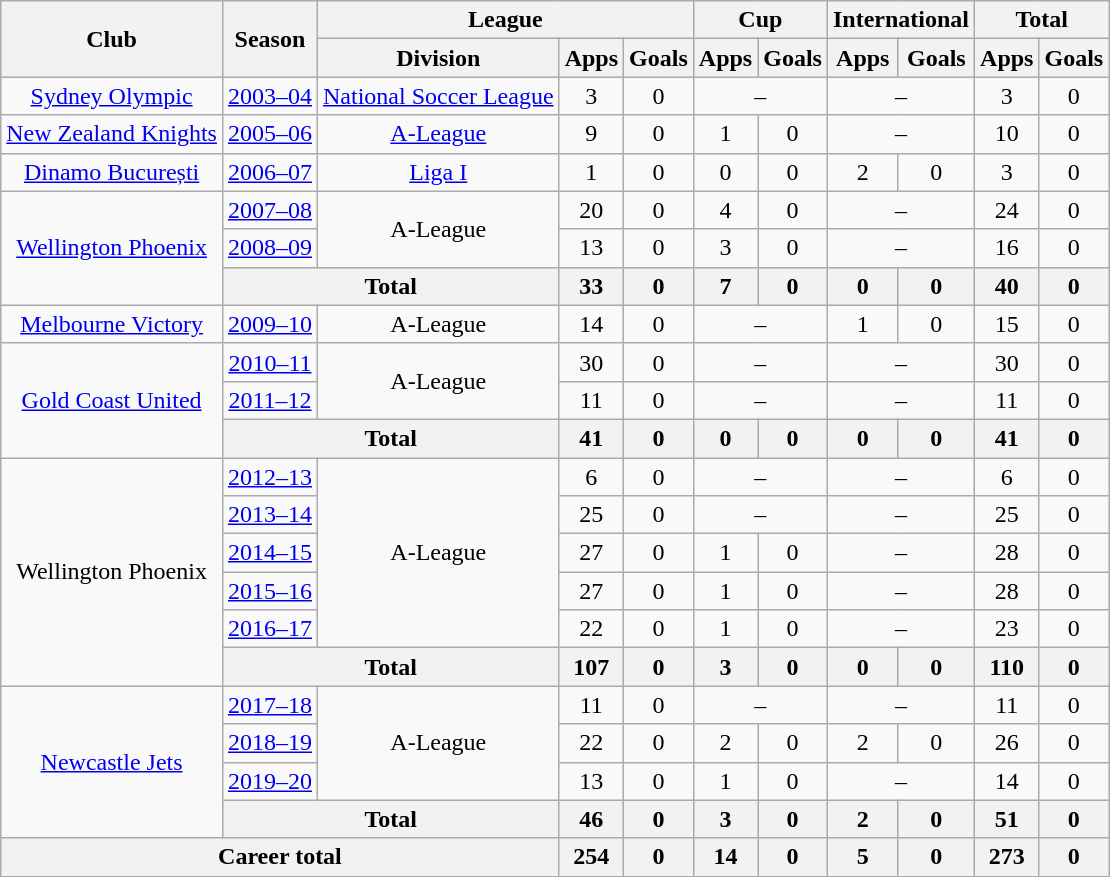<table class="wikitable" style="text-align:center">
<tr>
<th rowspan="2">Club</th>
<th rowspan="2">Season</th>
<th colspan="3">League</th>
<th colspan="2">Cup</th>
<th colspan="2">International</th>
<th colspan="2">Total</th>
</tr>
<tr>
<th>Division</th>
<th>Apps</th>
<th>Goals</th>
<th>Apps</th>
<th>Goals</th>
<th>Apps</th>
<th>Goals</th>
<th>Apps</th>
<th>Goals</th>
</tr>
<tr>
<td><a href='#'>Sydney Olympic</a></td>
<td><a href='#'>2003–04</a></td>
<td><a href='#'>National Soccer League</a></td>
<td>3</td>
<td>0</td>
<td colspan="2">–</td>
<td colspan="2">–</td>
<td>3</td>
<td>0</td>
</tr>
<tr>
<td><a href='#'>New Zealand Knights</a></td>
<td><a href='#'>2005–06</a></td>
<td><a href='#'>A-League</a></td>
<td>9</td>
<td>0</td>
<td>1</td>
<td>0</td>
<td colspan="2">–</td>
<td>10</td>
<td>0</td>
</tr>
<tr>
<td><a href='#'>Dinamo București</a></td>
<td><a href='#'>2006–07</a></td>
<td><a href='#'>Liga I</a></td>
<td>1</td>
<td>0</td>
<td>0</td>
<td>0</td>
<td>2</td>
<td>0</td>
<td>3</td>
<td>0</td>
</tr>
<tr>
<td rowspan="3"><a href='#'>Wellington Phoenix</a></td>
<td><a href='#'>2007–08</a></td>
<td rowspan="2">A-League</td>
<td>20</td>
<td>0</td>
<td>4</td>
<td>0</td>
<td colspan="2">–</td>
<td>24</td>
<td>0</td>
</tr>
<tr>
<td><a href='#'>2008–09</a></td>
<td>13</td>
<td>0</td>
<td>3</td>
<td>0</td>
<td colspan="2">–</td>
<td>16</td>
<td>0</td>
</tr>
<tr>
<th colspan="2">Total</th>
<th>33</th>
<th>0</th>
<th>7</th>
<th>0</th>
<th>0</th>
<th>0</th>
<th>40</th>
<th>0</th>
</tr>
<tr>
<td><a href='#'>Melbourne Victory</a></td>
<td><a href='#'>2009–10</a></td>
<td>A-League</td>
<td>14</td>
<td>0</td>
<td colspan="2">–</td>
<td>1</td>
<td>0</td>
<td>15</td>
<td>0</td>
</tr>
<tr>
<td rowspan="3"><a href='#'>Gold Coast United</a></td>
<td><a href='#'>2010–11</a></td>
<td rowspan="2">A-League</td>
<td>30</td>
<td>0</td>
<td colspan="2">–</td>
<td colspan="2">–</td>
<td>30</td>
<td>0</td>
</tr>
<tr>
<td><a href='#'>2011–12</a></td>
<td>11</td>
<td>0</td>
<td colspan="2">–</td>
<td colspan="2">–</td>
<td>11</td>
<td>0</td>
</tr>
<tr>
<th colspan="2">Total</th>
<th>41</th>
<th>0</th>
<th>0</th>
<th>0</th>
<th>0</th>
<th>0</th>
<th>41</th>
<th>0</th>
</tr>
<tr>
<td rowspan="6">Wellington Phoenix</td>
<td><a href='#'>2012–13</a></td>
<td rowspan="5">A-League</td>
<td>6</td>
<td>0</td>
<td colspan="2">–</td>
<td colspan="2">–</td>
<td>6</td>
<td>0</td>
</tr>
<tr>
<td><a href='#'>2013–14</a></td>
<td>25</td>
<td>0</td>
<td colspan="2">–</td>
<td colspan="2">–</td>
<td>25</td>
<td>0</td>
</tr>
<tr>
<td><a href='#'>2014–15</a></td>
<td>27</td>
<td>0</td>
<td>1</td>
<td>0</td>
<td colspan="2">–</td>
<td>28</td>
<td>0</td>
</tr>
<tr>
<td><a href='#'>2015–16</a></td>
<td>27</td>
<td>0</td>
<td>1</td>
<td>0</td>
<td colspan="2">–</td>
<td>28</td>
<td>0</td>
</tr>
<tr>
<td><a href='#'>2016–17</a></td>
<td>22</td>
<td>0</td>
<td>1</td>
<td>0</td>
<td colspan="2">–</td>
<td>23</td>
<td>0</td>
</tr>
<tr>
<th colspan="2">Total</th>
<th>107</th>
<th>0</th>
<th>3</th>
<th>0</th>
<th>0</th>
<th>0</th>
<th>110</th>
<th>0</th>
</tr>
<tr>
<td rowspan="4"><a href='#'>Newcastle Jets</a></td>
<td><a href='#'>2017–18</a></td>
<td rowspan="3">A-League</td>
<td>11</td>
<td>0</td>
<td colspan="2">–</td>
<td colspan="2">–</td>
<td>11</td>
<td>0</td>
</tr>
<tr>
<td><a href='#'>2018–19</a></td>
<td>22</td>
<td>0</td>
<td>2</td>
<td>0</td>
<td>2</td>
<td>0</td>
<td>26</td>
<td>0</td>
</tr>
<tr>
<td><a href='#'>2019–20</a></td>
<td>13</td>
<td>0</td>
<td>1</td>
<td>0</td>
<td colspan="2">–</td>
<td>14</td>
<td>0</td>
</tr>
<tr>
<th colspan="2">Total</th>
<th>46</th>
<th>0</th>
<th>3</th>
<th>0</th>
<th>2</th>
<th>0</th>
<th>51</th>
<th>0</th>
</tr>
<tr>
<th colspan="3">Career total</th>
<th>254</th>
<th>0</th>
<th>14</th>
<th>0</th>
<th>5</th>
<th>0</th>
<th>273</th>
<th>0</th>
</tr>
</table>
